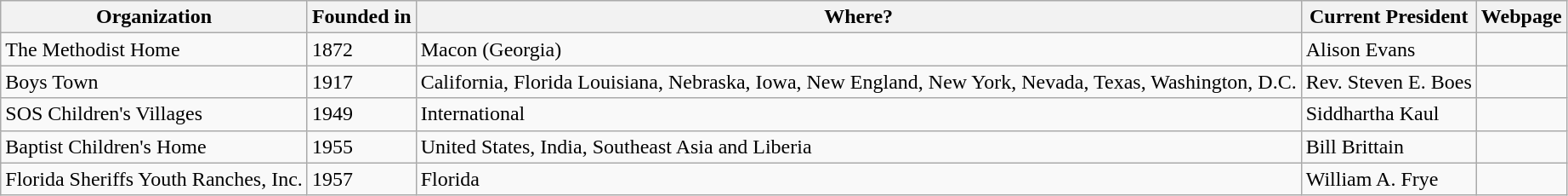<table class="wikitable">
<tr>
<th>Organization</th>
<th>Founded in</th>
<th>Where?</th>
<th>Current President</th>
<th>Webpage</th>
</tr>
<tr>
<td>The Methodist Home</td>
<td>1872</td>
<td>Macon (Georgia)</td>
<td>Alison Evans</td>
<td></td>
</tr>
<tr>
<td>Boys Town</td>
<td>1917</td>
<td>California, Florida Louisiana, Nebraska, Iowa, New England, New York, Nevada, Texas, Washington, D.C.</td>
<td>Rev. Steven E. Boes</td>
<td></td>
</tr>
<tr>
<td>SOS Children's Villages</td>
<td>1949</td>
<td>International</td>
<td>Siddhartha Kaul</td>
<td></td>
</tr>
<tr>
<td>Baptist Children's Home</td>
<td>1955</td>
<td>United States, India, Southeast Asia and Liberia</td>
<td>Bill Brittain</td>
<td></td>
</tr>
<tr>
<td>Florida Sheriffs Youth Ranches, Inc.</td>
<td>1957</td>
<td>Florida</td>
<td>William A. Frye</td>
<td></td>
</tr>
</table>
